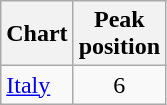<table class="wikitable sortable">
<tr>
<th align="left">Chart</th>
<th align="left">Peak<br>position</th>
</tr>
<tr>
<td align="left"><a href='#'>Italy</a></td>
<td align="center">6</td>
</tr>
</table>
